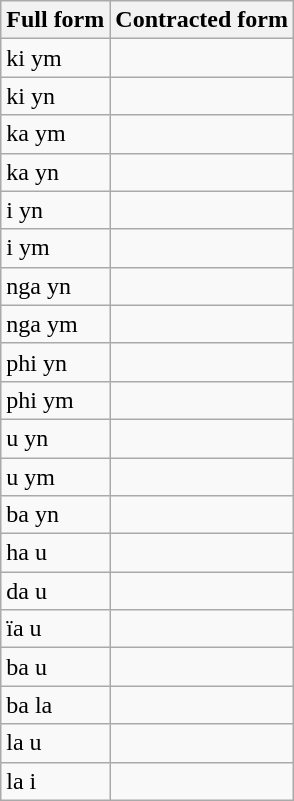<table class="wikitable">
<tr>
<th>Full form</th>
<th>Contracted form</th>
</tr>
<tr>
<td>ki ym</td>
<td></td>
</tr>
<tr>
<td>ki yn</td>
<td></td>
</tr>
<tr>
<td>ka ym</td>
<td></td>
</tr>
<tr>
<td>ka yn</td>
<td></td>
</tr>
<tr>
<td>i yn</td>
<td></td>
</tr>
<tr>
<td>i ym</td>
<td></td>
</tr>
<tr>
<td>nga yn</td>
<td></td>
</tr>
<tr>
<td>nga ym</td>
<td></td>
</tr>
<tr>
<td>phi yn</td>
<td></td>
</tr>
<tr>
<td>phi ym</td>
<td></td>
</tr>
<tr>
<td>u yn</td>
<td></td>
</tr>
<tr>
<td>u ym</td>
<td></td>
</tr>
<tr>
<td>ba yn</td>
<td></td>
</tr>
<tr>
<td>ha u</td>
<td></td>
</tr>
<tr>
<td>da u</td>
<td></td>
</tr>
<tr>
<td>ïa u</td>
<td></td>
</tr>
<tr>
<td>ba u</td>
<td></td>
</tr>
<tr>
<td>ba la</td>
<td></td>
</tr>
<tr>
<td>la u</td>
<td></td>
</tr>
<tr>
<td>la i</td>
<td></td>
</tr>
</table>
